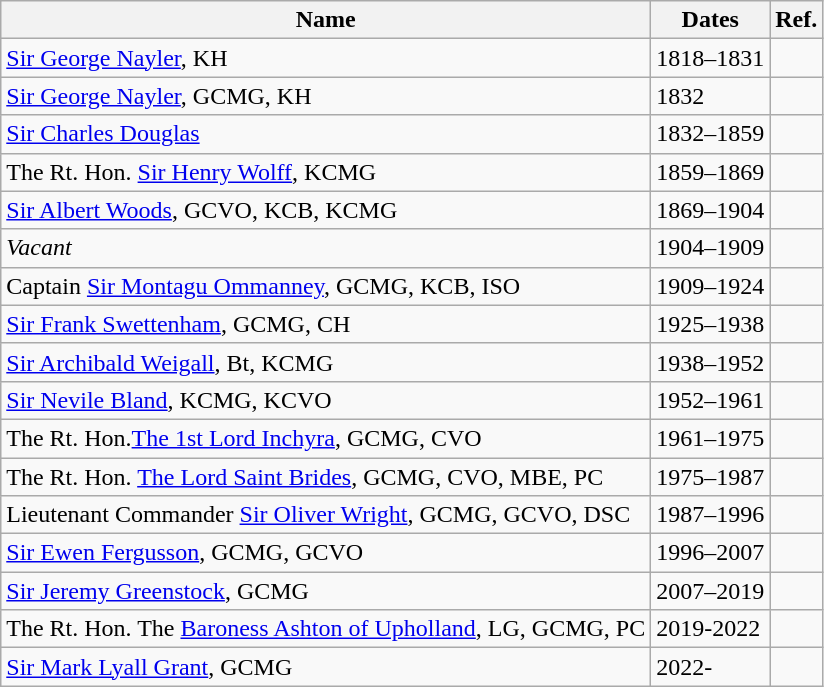<table class="wikitable">
<tr>
<th>Name</th>
<th>Dates</th>
<th>Ref.</th>
</tr>
<tr>
<td><a href='#'>Sir George Nayler</a>, KH</td>
<td>1818–1831</td>
<td></td>
</tr>
<tr>
<td><a href='#'>Sir George Nayler</a>, GCMG, KH</td>
<td>1832</td>
<td></td>
</tr>
<tr>
<td><a href='#'>Sir Charles Douglas</a></td>
<td>1832–1859</td>
<td></td>
</tr>
<tr>
<td>The Rt. Hon. <a href='#'>Sir Henry Wolff</a>, KCMG</td>
<td>1859–1869</td>
<td></td>
</tr>
<tr>
<td><a href='#'>Sir Albert Woods</a>, GCVO, KCB, KCMG</td>
<td>1869–1904</td>
<td></td>
</tr>
<tr>
<td><em>Vacant</em></td>
<td>1904–1909</td>
<td></td>
</tr>
<tr>
<td>Captain <a href='#'>Sir Montagu Ommanney</a>, GCMG, KCB, ISO</td>
<td>1909–1924</td>
<td></td>
</tr>
<tr>
<td><a href='#'>Sir Frank Swettenham</a>, GCMG, CH</td>
<td>1925–1938</td>
<td></td>
</tr>
<tr>
<td><a href='#'>Sir Archibald Weigall</a>, Bt, KCMG</td>
<td>1938–1952</td>
<td></td>
</tr>
<tr>
<td><a href='#'>Sir Nevile Bland</a>, KCMG, KCVO</td>
<td>1952–1961</td>
<td></td>
</tr>
<tr>
<td>The Rt. Hon.<a href='#'>The 1st Lord Inchyra</a>, GCMG, CVO</td>
<td>1961–1975</td>
<td></td>
</tr>
<tr>
<td>The Rt. Hon. <a href='#'>The Lord Saint Brides</a>, GCMG, CVO, MBE, PC</td>
<td>1975–1987</td>
<td></td>
</tr>
<tr>
<td>Lieutenant Commander <a href='#'>Sir Oliver Wright</a>, GCMG, GCVO, DSC</td>
<td>1987–1996</td>
<td></td>
</tr>
<tr>
<td><a href='#'>Sir Ewen Fergusson</a>, GCMG, GCVO</td>
<td>1996–2007</td>
<td></td>
</tr>
<tr>
<td><a href='#'>Sir Jeremy Greenstock</a>, GCMG</td>
<td>2007–2019</td>
<td></td>
</tr>
<tr>
<td>The Rt. Hon. The <a href='#'>Baroness Ashton of Upholland</a>, LG, GCMG, PC</td>
<td>2019-2022</td>
<td></td>
</tr>
<tr>
<td><a href='#'>Sir Mark Lyall Grant</a>, GCMG</td>
<td>2022-</td>
<td></td>
</tr>
</table>
